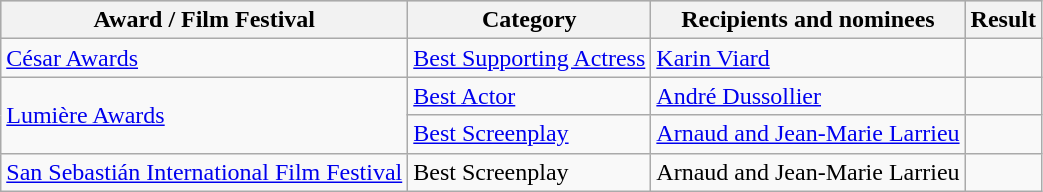<table class="wikitable plainrowheaders sortable">
<tr style="background:#ccc; text-align:center;">
<th scope="col">Award / Film Festival</th>
<th scope="col">Category</th>
<th scope="col">Recipients and nominees</th>
<th scope="col">Result</th>
</tr>
<tr>
<td><a href='#'>César Awards</a></td>
<td><a href='#'>Best Supporting Actress</a></td>
<td><a href='#'>Karin Viard</a></td>
<td></td>
</tr>
<tr>
<td rowspan=2><a href='#'>Lumière Awards</a></td>
<td><a href='#'>Best Actor</a></td>
<td><a href='#'>André Dussollier</a></td>
<td></td>
</tr>
<tr>
<td><a href='#'>Best Screenplay</a></td>
<td><a href='#'>Arnaud and Jean-Marie Larrieu</a></td>
<td></td>
</tr>
<tr>
<td><a href='#'>San Sebastián International Film Festival</a></td>
<td>Best Screenplay</td>
<td>Arnaud and Jean-Marie Larrieu</td>
<td></td>
</tr>
</table>
